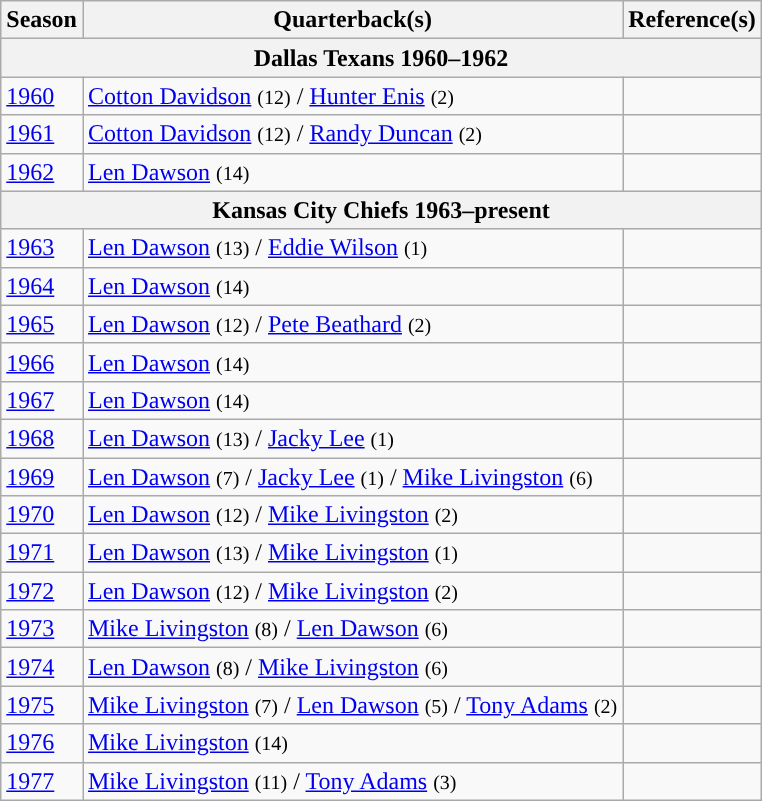<table class="wikitable">
<tr>
<th>Season</th>
<th>Quarterback(s)</th>
<th>Reference(s)</th>
</tr>
<tr>
<th colspan="7"><strong>Dallas Texans 1960–1962</strong></th>
</tr>
<tr>
<td><a href='#'>1960</a></td>
<td><a href='#'>Cotton Davidson</a> <small>(12)</small> / <a href='#'>Hunter Enis</a> <small>(2)</small></td>
<td align="center"></td>
</tr>
<tr>
<td><a href='#'>1961</a></td>
<td><a href='#'>Cotton Davidson</a> <small>(12)</small> / <a href='#'>Randy Duncan</a> <small>(2)</small></td>
<td align="center"></td>
</tr>
<tr>
<td><a href='#'>1962</a></td>
<td><a href='#'>Len Dawson</a> <small>(14)</small></td>
<td align="center"></td>
</tr>
<tr>
<th colspan="7"><strong>Kansas City Chiefs 1963–present</strong></th>
</tr>
<tr>
<td><a href='#'>1963</a></td>
<td><a href='#'>Len Dawson</a> <small>(13)</small> / <a href='#'>Eddie Wilson</a> <small>(1)</small></td>
<td align="center"></td>
</tr>
<tr>
<td><a href='#'>1964</a></td>
<td><a href='#'>Len Dawson</a> <small>(14)</small></td>
<td align="center"></td>
</tr>
<tr>
<td><a href='#'>1965</a></td>
<td><a href='#'>Len Dawson</a> <small>(12)</small> / <a href='#'>Pete Beathard</a> <small>(2)</small></td>
<td align="center"></td>
</tr>
<tr>
<td><a href='#'>1966</a></td>
<td><a href='#'>Len Dawson</a> <small>(14)</small></td>
<td align="center"></td>
</tr>
<tr>
<td><a href='#'>1967</a></td>
<td><a href='#'>Len Dawson</a> <small>(14)</small></td>
<td align="center"></td>
</tr>
<tr>
<td><a href='#'>1968</a></td>
<td><a href='#'>Len Dawson</a> <small>(13)</small> / <a href='#'>Jacky Lee</a> <small>(1)</small></td>
<td align="center"></td>
</tr>
<tr>
<td><a href='#'>1969</a></td>
<td><a href='#'>Len Dawson</a> <small>(7)</small> / <a href='#'>Jacky Lee</a> <small>(1)</small> / <a href='#'>Mike Livingston</a> <small>(6)</small></td>
<td align="center"></td>
</tr>
<tr>
<td><a href='#'>1970</a></td>
<td><a href='#'>Len Dawson</a> <small>(12)</small> / <a href='#'>Mike Livingston</a> <small>(2)</small></td>
<td align="center"></td>
</tr>
<tr>
<td><a href='#'>1971</a></td>
<td><a href='#'>Len Dawson</a> <small>(13)</small> / <a href='#'>Mike Livingston</a> <small>(1)</small></td>
<td align="center"></td>
</tr>
<tr>
<td><a href='#'>1972</a></td>
<td><a href='#'>Len Dawson</a> <small>(12)</small> / <a href='#'>Mike Livingston</a> <small>(2)</small></td>
<td align="center"></td>
</tr>
<tr>
<td><a href='#'>1973</a></td>
<td><a href='#'>Mike Livingston</a> <small>(8)</small> / <a href='#'>Len Dawson</a> <small>(6)</small></td>
<td align="center"></td>
</tr>
<tr>
<td><a href='#'>1974</a></td>
<td><a href='#'>Len Dawson</a> <small>(8)</small> / <a href='#'>Mike Livingston</a> <small>(6)</small></td>
<td align="center"></td>
</tr>
<tr>
<td><a href='#'>1975</a></td>
<td><a href='#'>Mike Livingston</a> <small>(7)</small> / <a href='#'>Len Dawson</a> <small>(5)</small> / <a href='#'>Tony Adams</a> <small>(2)</small></td>
<td align="center"></td>
</tr>
<tr>
<td><a href='#'>1976</a></td>
<td><a href='#'>Mike Livingston</a> <small>(14)</small></td>
<td align="center"></td>
</tr>
<tr>
<td><a href='#'>1977</a></td>
<td><a href='#'>Mike Livingston</a> <small>(11)</small> / <a href='#'>Tony Adams</a> <small>(3)</small></td>
<td align="center"></td>
</tr>
</table>
